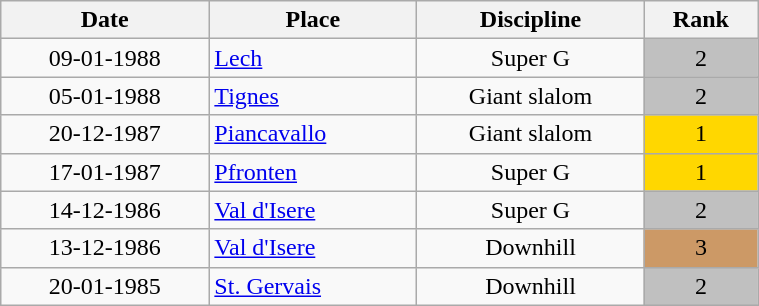<table class="wikitable" width=40% style="font-size:100%; text-align:center;">
<tr>
<th>Date</th>
<th>Place</th>
<th>Discipline</th>
<th>Rank</th>
</tr>
<tr>
<td>09-01-1988</td>
<td align=left> <a href='#'>Lech</a></td>
<td>Super G</td>
<td bgcolor=silver>2</td>
</tr>
<tr>
<td>05-01-1988</td>
<td align=left> <a href='#'>Tignes</a></td>
<td>Giant slalom</td>
<td bgcolor=silver>2</td>
</tr>
<tr>
<td>20-12-1987</td>
<td align=left> <a href='#'>Piancavallo</a></td>
<td>Giant slalom</td>
<td bgcolor=gold>1</td>
</tr>
<tr>
<td>17-01-1987</td>
<td align=left> <a href='#'>Pfronten</a></td>
<td>Super G</td>
<td bgcolor=gold>1</td>
</tr>
<tr>
<td>14-12-1986</td>
<td align=left> <a href='#'>Val d'Isere</a></td>
<td>Super G</td>
<td bgcolor=silver>2</td>
</tr>
<tr>
<td>13-12-1986</td>
<td align=left> <a href='#'>Val d'Isere</a></td>
<td>Downhill</td>
<td bgcolor=cc9966>3</td>
</tr>
<tr>
<td>20-01-1985</td>
<td align=left> <a href='#'>St. Gervais</a></td>
<td>Downhill</td>
<td bgcolor=silver>2</td>
</tr>
</table>
